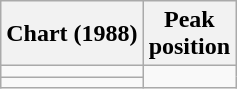<table class="wikitable sortable">
<tr>
<th>Chart (1988)</th>
<th>Peak<br>position</th>
</tr>
<tr>
<td></td>
</tr>
<tr>
<td></td>
</tr>
</table>
